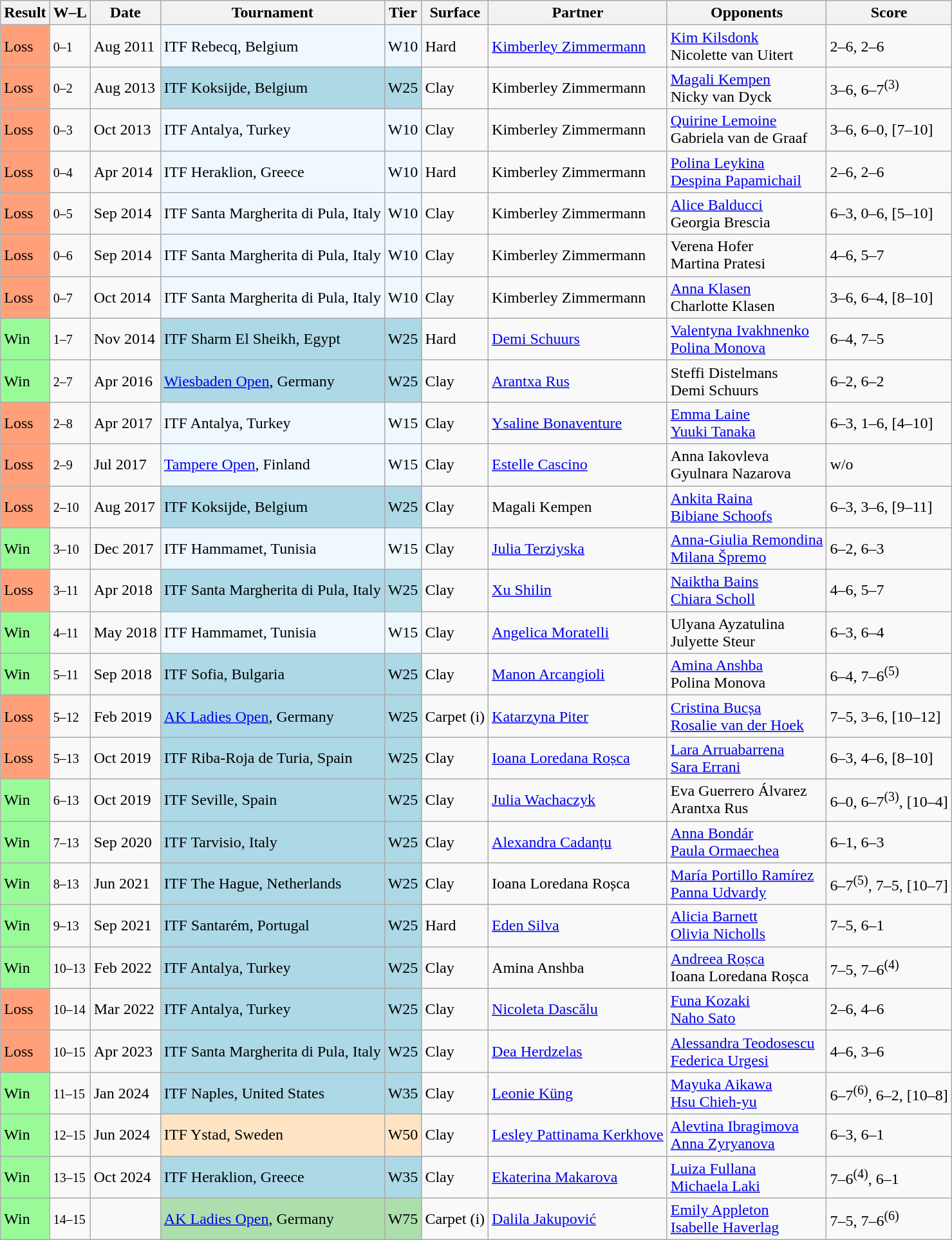<table class="sortable wikitable">
<tr>
<th>Result</th>
<th class="unsortable">W–L</th>
<th>Date</th>
<th>Tournament</th>
<th>Tier</th>
<th>Surface</th>
<th>Partner</th>
<th>Opponents</th>
<th class="unsortable">Score</th>
</tr>
<tr>
<td style="background:#ffa07a;">Loss</td>
<td><small>0–1</small></td>
<td>Aug 2011</td>
<td style="background:#f0f8ff;">ITF Rebecq, Belgium</td>
<td style="background:#f0f8ff;">W10</td>
<td>Hard</td>
<td> <a href='#'>Kimberley Zimmermann</a></td>
<td> <a href='#'>Kim Kilsdonk</a> <br>  Nicolette van Uitert</td>
<td>2–6, 2–6</td>
</tr>
<tr>
<td style="background:#ffa07a;">Loss</td>
<td><small>0–2</small></td>
<td>Aug 2013</td>
<td style="background:lightblue;">ITF Koksijde, Belgium</td>
<td style="background:lightblue;">W25</td>
<td>Clay</td>
<td> Kimberley Zimmermann</td>
<td> <a href='#'>Magali Kempen</a> <br>  Nicky van Dyck</td>
<td>3–6, 6–7<sup>(3)</sup></td>
</tr>
<tr>
<td style="background:#ffa07a;">Loss</td>
<td><small>0–3</small></td>
<td>Oct 2013</td>
<td style="background:#f0f8ff;">ITF Antalya, Turkey</td>
<td style="background:#f0f8ff;">W10</td>
<td>Clay</td>
<td> Kimberley Zimmermann</td>
<td> <a href='#'>Quirine Lemoine</a> <br>  Gabriela van de Graaf</td>
<td>3–6, 6–0, [7–10]</td>
</tr>
<tr>
<td style="background:#ffa07a;">Loss</td>
<td><small>0–4</small></td>
<td>Apr 2014</td>
<td style="background:#f0f8ff;">ITF Heraklion, Greece</td>
<td style="background:#f0f8ff;">W10</td>
<td>Hard</td>
<td> Kimberley Zimmermann</td>
<td> <a href='#'>Polina Leykina</a> <br>  <a href='#'>Despina Papamichail</a></td>
<td>2–6, 2–6</td>
</tr>
<tr>
<td style="background:#ffa07a;">Loss</td>
<td><small>0–5</small></td>
<td>Sep 2014</td>
<td style="background:#f0f8ff;">ITF Santa Margherita di Pula, Italy</td>
<td style="background:#f0f8ff;">W10</td>
<td>Clay</td>
<td> Kimberley Zimmermann</td>
<td> <a href='#'>Alice Balducci</a> <br>  Georgia Brescia</td>
<td>6–3, 0–6, [5–10]</td>
</tr>
<tr>
<td style="background:#ffa07a;">Loss</td>
<td><small>0–6</small></td>
<td>Sep 2014</td>
<td style="background:#f0f8ff;">ITF Santa Margherita di Pula, Italy</td>
<td style="background:#f0f8ff;">W10</td>
<td>Clay</td>
<td> Kimberley Zimmermann</td>
<td> Verena Hofer <br>  Martina Pratesi</td>
<td>4–6, 5–7</td>
</tr>
<tr>
<td style="background:#ffa07a;">Loss</td>
<td><small>0–7</small></td>
<td>Oct 2014</td>
<td style="background:#f0f8ff;">ITF Santa Margherita di Pula, Italy</td>
<td style="background:#f0f8ff;">W10</td>
<td>Clay</td>
<td> Kimberley Zimmermann</td>
<td> <a href='#'>Anna Klasen</a> <br>  Charlotte Klasen</td>
<td>3–6, 6–4, [8–10]</td>
</tr>
<tr>
<td style="background:#98fb98;">Win</td>
<td><small>1–7</small></td>
<td>Nov 2014</td>
<td style="background:lightblue;">ITF Sharm El Sheikh, Egypt</td>
<td style="background:lightblue;">W25</td>
<td>Hard</td>
<td> <a href='#'>Demi Schuurs</a></td>
<td> <a href='#'>Valentyna Ivakhnenko</a> <br>  <a href='#'>Polina Monova</a></td>
<td>6–4, 7–5</td>
</tr>
<tr>
<td style="background:#98fb98;">Win</td>
<td><small>2–7</small></td>
<td>Apr 2016</td>
<td style="background:lightblue;"><a href='#'>Wiesbaden Open</a>, Germany</td>
<td style="background:lightblue;">W25</td>
<td>Clay</td>
<td> <a href='#'>Arantxa Rus</a></td>
<td> Steffi Distelmans <br>  Demi Schuurs</td>
<td>6–2, 6–2</td>
</tr>
<tr>
<td style="background:#ffa07a;">Loss</td>
<td><small>2–8</small></td>
<td>Apr 2017</td>
<td style="background:#f0f8ff;">ITF Antalya, Turkey</td>
<td style="background:#f0f8ff;">W15</td>
<td>Clay</td>
<td> <a href='#'>Ysaline Bonaventure</a></td>
<td> <a href='#'>Emma Laine</a> <br>  <a href='#'>Yuuki Tanaka</a></td>
<td>6–3, 1–6, [4–10]</td>
</tr>
<tr>
<td style="background:#ffa07a;">Loss</td>
<td><small>2–9</small></td>
<td>Jul 2017</td>
<td style="background:#f0f8ff;"><a href='#'>Tampere Open</a>, Finland</td>
<td style="background:#f0f8ff;">W15</td>
<td>Clay</td>
<td> <a href='#'>Estelle Cascino</a></td>
<td> Anna Iakovleva <br>  Gyulnara Nazarova</td>
<td>w/o</td>
</tr>
<tr>
<td style="background:#ffa07a;">Loss</td>
<td><small>2–10</small></td>
<td>Aug 2017</td>
<td style="background:lightblue;">ITF Koksijde, Belgium</td>
<td style="background:lightblue;">W25</td>
<td>Clay</td>
<td> Magali Kempen</td>
<td> <a href='#'>Ankita Raina</a> <br>  <a href='#'>Bibiane Schoofs</a></td>
<td>6–3, 3–6, [9–11]</td>
</tr>
<tr>
<td style="background:#98fb98;">Win</td>
<td><small>3–10</small></td>
<td>Dec 2017</td>
<td style="background:#f0f8ff;">ITF Hammamet, Tunisia</td>
<td style="background:#f0f8ff;">W15</td>
<td>Clay</td>
<td> <a href='#'>Julia Terziyska</a></td>
<td> <a href='#'>Anna-Giulia Remondina</a> <br>  <a href='#'>Milana Špremo</a></td>
<td>6–2, 6–3</td>
</tr>
<tr>
<td style="background:#ffa07a;">Loss</td>
<td><small>3–11</small></td>
<td>Apr 2018</td>
<td style="background:lightblue;">ITF Santa Margherita di Pula, Italy</td>
<td style="background:lightblue;">W25</td>
<td>Clay</td>
<td> <a href='#'>Xu Shilin</a></td>
<td> <a href='#'>Naiktha Bains</a> <br>  <a href='#'>Chiara Scholl</a></td>
<td>4–6, 5–7</td>
</tr>
<tr>
<td style="background:#98fb98;">Win</td>
<td><small>4–11</small></td>
<td>May 2018</td>
<td style="background:#f0f8ff;">ITF Hammamet, Tunisia</td>
<td style="background:#f0f8ff;">W15</td>
<td>Clay</td>
<td> <a href='#'>Angelica Moratelli</a></td>
<td> Ulyana Ayzatulina <br>  Julyette Steur</td>
<td>6–3, 6–4</td>
</tr>
<tr>
<td style="background:#98fb98;">Win</td>
<td><small>5–11</small></td>
<td>Sep 2018</td>
<td style="background:lightblue;">ITF Sofia, Bulgaria</td>
<td style="background:lightblue;">W25</td>
<td>Clay</td>
<td> <a href='#'>Manon Arcangioli</a></td>
<td> <a href='#'>Amina Anshba</a> <br>  Polina Monova</td>
<td>6–4, 7–6<sup>(5)</sup></td>
</tr>
<tr>
<td style="background:#ffa07a;">Loss</td>
<td><small>5–12</small></td>
<td>Feb 2019</td>
<td style="background:lightblue;"><a href='#'>AK Ladies Open</a>, Germany</td>
<td style="background:lightblue;">W25</td>
<td>Carpet (i)</td>
<td> <a href='#'>Katarzyna Piter</a></td>
<td> <a href='#'>Cristina Bucșa</a> <br>  <a href='#'>Rosalie van der Hoek</a></td>
<td>7–5, 3–6, [10–12]</td>
</tr>
<tr>
<td style="background:#ffa07a;">Loss</td>
<td><small>5–13</small></td>
<td>Oct 2019</td>
<td style="background:lightblue;">ITF Riba-Roja de Turia, Spain</td>
<td style="background:lightblue;">W25</td>
<td>Clay</td>
<td> <a href='#'>Ioana Loredana Roșca</a></td>
<td> <a href='#'>Lara Arruabarrena</a> <br>  <a href='#'>Sara Errani</a></td>
<td>6–3, 4–6, [8–10]</td>
</tr>
<tr>
<td style="background:#98fb98;">Win</td>
<td><small>6–13</small></td>
<td>Oct 2019</td>
<td style="background:lightblue;">ITF Seville, Spain</td>
<td style="background:lightblue;">W25</td>
<td>Clay</td>
<td> <a href='#'>Julia Wachaczyk</a></td>
<td> Eva Guerrero Álvarez <br>  Arantxa Rus</td>
<td>6–0, 6–7<sup>(3)</sup>, [10–4]</td>
</tr>
<tr>
<td style="background:#98fb98;">Win</td>
<td><small>7–13</small></td>
<td>Sep 2020</td>
<td style="background:lightblue;">ITF Tarvisio, Italy</td>
<td style="background:lightblue;">W25</td>
<td>Clay</td>
<td> <a href='#'>Alexandra Cadanțu</a></td>
<td> <a href='#'>Anna Bondár</a> <br>  <a href='#'>Paula Ormaechea</a></td>
<td>6–1, 6–3</td>
</tr>
<tr>
<td style="background:#98fb98;">Win</td>
<td><small>8–13</small></td>
<td>Jun 2021</td>
<td style="background:lightblue;">ITF The Hague, Netherlands</td>
<td style="background:lightblue;">W25</td>
<td>Clay</td>
<td> Ioana Loredana Roșca</td>
<td> <a href='#'>María Portillo Ramírez</a> <br>  <a href='#'>Panna Udvardy</a></td>
<td>6–7<sup>(5)</sup>, 7–5, [10–7]</td>
</tr>
<tr>
<td style="background:#98fb98;">Win</td>
<td><small>9–13</small></td>
<td>Sep 2021</td>
<td style="background:lightblue;">ITF Santarém, Portugal</td>
<td style="background:lightblue;">W25</td>
<td>Hard</td>
<td> <a href='#'>Eden Silva</a></td>
<td> <a href='#'>Alicia Barnett</a> <br>  <a href='#'>Olivia Nicholls</a></td>
<td>7–5, 6–1</td>
</tr>
<tr>
<td style="background:#98fb98;">Win</td>
<td><small>10–13</small></td>
<td>Feb 2022</td>
<td style="background:lightblue;">ITF Antalya, Turkey</td>
<td style="background:lightblue;">W25</td>
<td>Clay</td>
<td> Amina Anshba</td>
<td> <a href='#'>Andreea Roșca</a> <br>  Ioana Loredana Roșca</td>
<td>7–5, 7–6<sup>(4)</sup></td>
</tr>
<tr>
<td style="background:#ffa07a;">Loss</td>
<td><small>10–14</small></td>
<td>Mar 2022</td>
<td style="background:lightblue;">ITF Antalya, Turkey</td>
<td style="background:lightblue;">W25</td>
<td>Clay</td>
<td> <a href='#'>Nicoleta Dascălu</a></td>
<td> <a href='#'>Funa Kozaki</a> <br>  <a href='#'>Naho Sato</a></td>
<td>2–6, 4–6</td>
</tr>
<tr>
<td style="background:#ffa07a;">Loss</td>
<td><small>10–15</small></td>
<td>Apr 2023</td>
<td style="background:lightblue;">ITF Santa Margherita di Pula, Italy</td>
<td style="background:lightblue;">W25</td>
<td>Clay</td>
<td> <a href='#'>Dea Herdzelas</a></td>
<td> <a href='#'>Alessandra Teodosescu</a> <br>  <a href='#'>Federica Urgesi</a></td>
<td>4–6, 3–6</td>
</tr>
<tr>
<td style="background:#98fb98;">Win</td>
<td><small>11–15</small></td>
<td>Jan 2024</td>
<td style="background:lightblue;">ITF Naples, United States</td>
<td style="background:lightblue;">W35</td>
<td>Clay</td>
<td> <a href='#'>Leonie Küng</a></td>
<td> <a href='#'>Mayuka Aikawa</a> <br>  <a href='#'>Hsu Chieh-yu</a></td>
<td>6–7<sup>(6)</sup>, 6–2, [10–8]</td>
</tr>
<tr>
<td style="background:#98fb98;">Win</td>
<td><small>12–15</small></td>
<td>Jun 2024</td>
<td style="background:#ffe4c4;">ITF Ystad, Sweden</td>
<td style="background:#ffe4c4;">W50</td>
<td>Clay</td>
<td> <a href='#'>Lesley Pattinama Kerkhove</a></td>
<td> <a href='#'>Alevtina Ibragimova</a> <br>  <a href='#'>Anna Zyryanova</a></td>
<td>6–3, 6–1</td>
</tr>
<tr>
<td style="background:#98fb98;">Win</td>
<td><small>13–15</small></td>
<td>Oct 2024</td>
<td style="background:lightblue;">ITF Heraklion, Greece</td>
<td style="background:lightblue;">W35</td>
<td>Clay</td>
<td> <a href='#'>Ekaterina Makarova</a></td>
<td> <a href='#'>Luiza Fullana</a> <br>  <a href='#'>Michaela Laki</a></td>
<td>7–6<sup>(4)</sup>, 6–1</td>
</tr>
<tr>
<td style="background:#98fb98;">Win</td>
<td><small>14–15</small></td>
<td></td>
<td style="background:#addfad;"><a href='#'>AK Ladies Open</a>, Germany</td>
<td style="background:#addfad;">W75</td>
<td>Carpet (i)</td>
<td> <a href='#'>Dalila Jakupović</a></td>
<td> <a href='#'>Emily Appleton</a> <br>  <a href='#'>Isabelle Haverlag</a></td>
<td>7–5, 7–6<sup>(6)</sup></td>
</tr>
</table>
